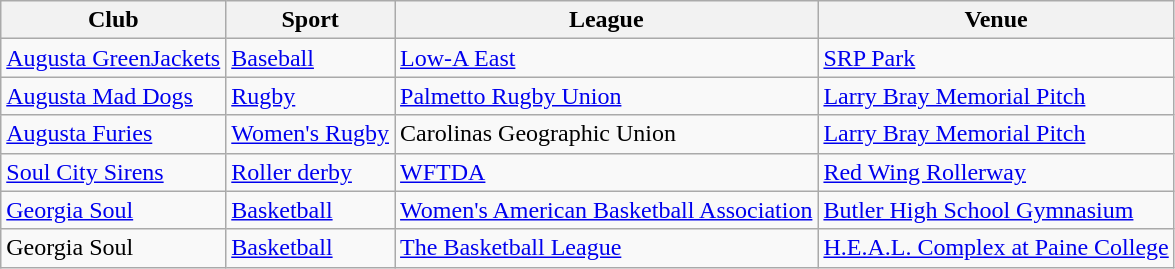<table class="wikitable">
<tr>
<th>Club</th>
<th>Sport</th>
<th>League</th>
<th>Venue</th>
</tr>
<tr>
<td><a href='#'>Augusta GreenJackets</a></td>
<td><a href='#'>Baseball</a></td>
<td><a href='#'>Low-A East</a></td>
<td><a href='#'>SRP Park</a></td>
</tr>
<tr>
<td><a href='#'>Augusta Mad Dogs</a></td>
<td><a href='#'>Rugby</a></td>
<td><a href='#'>Palmetto Rugby Union</a></td>
<td><a href='#'>Larry Bray Memorial Pitch</a></td>
</tr>
<tr>
<td><a href='#'>Augusta Furies</a></td>
<td><a href='#'>Women's Rugby</a></td>
<td>Carolinas Geographic Union</td>
<td><a href='#'>Larry Bray Memorial Pitch</a></td>
</tr>
<tr>
<td><a href='#'>Soul City Sirens</a></td>
<td><a href='#'>Roller derby</a></td>
<td><a href='#'>WFTDA</a></td>
<td><a href='#'>Red Wing Rollerway</a></td>
</tr>
<tr>
<td><a href='#'>Georgia Soul</a></td>
<td><a href='#'>Basketball</a></td>
<td><a href='#'>Women's American Basketball Association</a></td>
<td><a href='#'>Butler High School Gymnasium</a></td>
</tr>
<tr>
<td>Georgia Soul</td>
<td><a href='#'>Basketball</a></td>
<td><a href='#'>The Basketball League</a></td>
<td><a href='#'>H.E.A.L. Complex at Paine College</a></td>
</tr>
</table>
